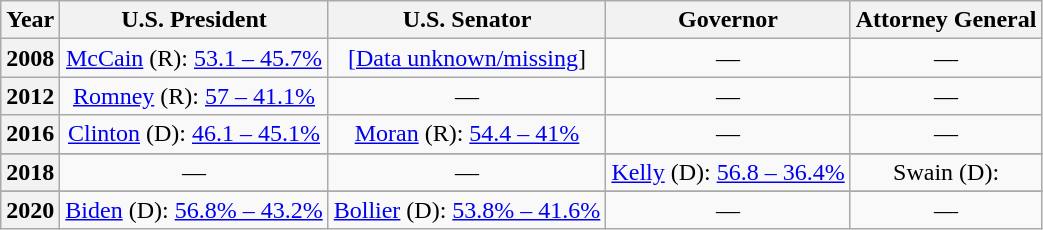<table class="wikitable" style="text-align:center">
<tr>
<th>Year</th>
<th>U.S. President</th>
<th>U.S. Senator</th>
<th>Governor</th>
<th>Attorney General</th>
</tr>
<tr>
<th>2008</th>
<td><a href='#'>McCain</a> (R): <a href='#'>53.1 – 45.7%</a></td>
<td><a href='#'>[Data unknown/missing</a>]</td>
<td>—</td>
<td>—</td>
</tr>
<tr>
<th>2012</th>
<td><a href='#'>Romney</a> (R): <a href='#'>57 – 41.1%</a></td>
<td>—</td>
<td>—</td>
<td>—</td>
</tr>
<tr>
<th>2016</th>
<td><a href='#'>Clinton</a> (D): <a href='#'>46.1 – 45.1%</a></td>
<td><a href='#'>Moran</a> (R): <a href='#'>54.4 – 41%</a></td>
<td>—</td>
<td>—</td>
</tr>
<tr>
</tr>
<tr>
</tr>
<tr>
<th>2018</th>
<td>—</td>
<td>—</td>
<td><a href='#'>Kelly</a> (D): <a href='#'>56.8 – 36.4%</a></td>
<td>Swain (D): </td>
</tr>
<tr>
</tr>
<tr>
<th>2020</th>
<td><a href='#'>Biden</a> (D): <a href='#'>56.8% – 43.2%</a></td>
<td><a href='#'>Bollier</a> (D): <a href='#'>53.8% – 41.6%</a></td>
<td>—</td>
<td>—</td>
</tr>
</table>
